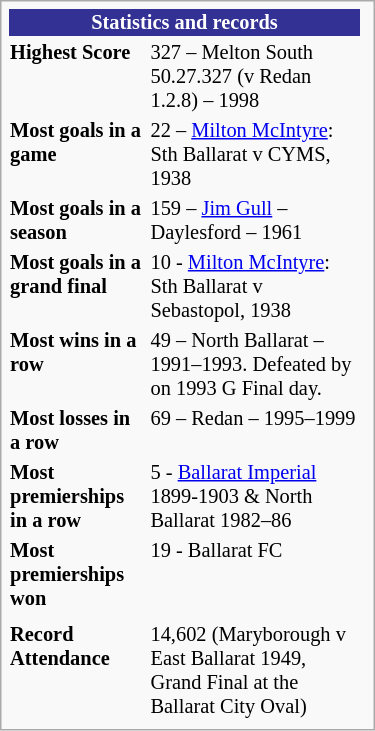<table class="infobox" style="width:250px; font-size: 85%;">
<tr>
<th colspan="2" style="background:#333194; color:white; text-align:center;"><strong>Statistics and records</strong></th>
</tr>
<tr style="vertical-align: top;">
<td><strong>Highest Score</strong></td>
<td>327 – Melton South 50.27.327 (v Redan 1.2.8) – 1998</td>
</tr>
<tr>
<td><strong>Most goals in a game</strong></td>
<td>22 – <a href='#'>Milton McIntyre</a>: Sth Ballarat v CYMS, 1938</td>
</tr>
<tr>
<td><strong>Most goals in a season</strong></td>
<td>159 – <a href='#'>Jim Gull</a> – Daylesford – 1961</td>
</tr>
<tr>
<td><strong>Most goals in a grand final</strong></td>
<td>10 - <a href='#'>Milton McIntyre</a>: Sth Ballarat v Sebastopol, 1938</td>
</tr>
<tr>
<td><strong>Most wins in a row</strong></td>
<td>49 – North Ballarat – 1991–1993. Defeated by on 1993 G Final day.</td>
</tr>
<tr>
<td><strong>Most losses in a row</strong></td>
<td>69 – Redan – 1995–1999</td>
</tr>
<tr>
<td><strong>Most premierships in a row</strong></td>
<td>5 - <a href='#'>Ballarat Imperial</a> 1899-1903 & North Ballarat 1982–86</td>
<td></td>
</tr>
<tr>
<td><strong>Most premierships won</strong></td>
<td>19 - Ballarat FC</td>
</tr>
<tr style="vertical-align: top;"jnh>
<td></td>
</tr>
<tr>
<td><strong>Record Attendance</strong></td>
<td>14,602 (Maryborough v East Ballarat 1949, Grand Final at the Ballarat City Oval)</td>
</tr>
<tr style="vertical-align: top;"jnh>
</tr>
</table>
